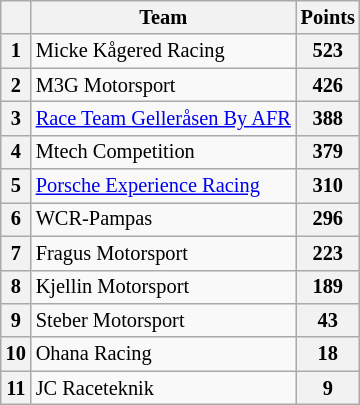<table class="wikitable" style="font-size: 85%; text-align:center">
<tr>
<th valign="middle"></th>
<th valign="middle">Team</th>
<th valign="middle">Points</th>
</tr>
<tr>
<th>1</th>
<td align="left"> Micke Kågered Racing</td>
<th>523</th>
</tr>
<tr>
<th>2</th>
<td align="left"> M3G Motorsport</td>
<th>426</th>
</tr>
<tr>
<th rowspan="1">3</th>
<td rowspan="1" align="left"> <a href='#'>Race Team Gelleråsen By AFR</a></td>
<th rowspan="1">388</th>
</tr>
<tr>
<th>4</th>
<td align="left"> Mtech Competition</td>
<th>379</th>
</tr>
<tr>
<th>5</th>
<td align="left"> <a href='#'>Porsche Experience Racing</a></td>
<th>310</th>
</tr>
<tr>
<th>6</th>
<td align="left"> WCR-Pampas</td>
<th>296</th>
</tr>
<tr>
<th>7</th>
<td align="left"> Fragus Motorsport</td>
<th>223</th>
</tr>
<tr>
<th>8</th>
<td align="left"> Kjellin Motorsport</td>
<th>189</th>
</tr>
<tr>
<th>9</th>
<td align="left"> Steber Motorsport</td>
<th>43</th>
</tr>
<tr>
<th>10</th>
<td align="left"> Ohana Racing</td>
<th>18</th>
</tr>
<tr>
<th>11</th>
<td align="left"> JC Raceteknik</td>
<th>9</th>
</tr>
</table>
